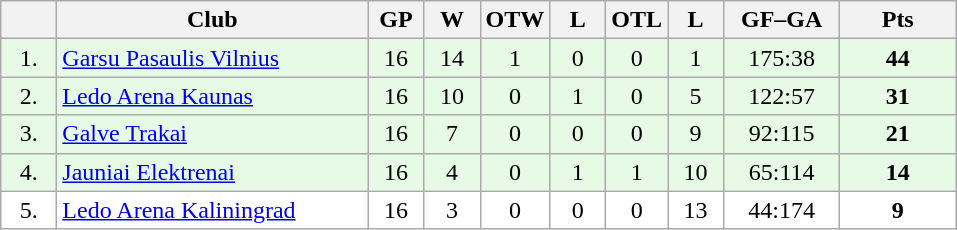<table class="wikitable">
<tr>
<th width="30"></th>
<th width="200">Club</th>
<th width="30">GP</th>
<th width="30">W</th>
<th width="30">OTW</th>
<th width="30">L</th>
<th width="30">OTL</th>
<th width="30">L</th>
<th width="70">GF–GA</th>
<th width="70">Pts</th>
</tr>
<tr bgcolor="#e6fae6" align="center">
<td>1.</td>
<td align="left"><a href='#'>Garsu Pasaulis Vilnius</a></td>
<td>16</td>
<td>14</td>
<td>1</td>
<td>0</td>
<td>0</td>
<td>1</td>
<td>175:38</td>
<td><strong>44</strong></td>
</tr>
<tr bgcolor="#e6fae6" align="center">
<td>2.</td>
<td align="left"><a href='#'>Ledo Arena Kaunas</a></td>
<td>16</td>
<td>10</td>
<td>0</td>
<td>1</td>
<td>0</td>
<td>5</td>
<td>122:57</td>
<td><strong>31</strong></td>
</tr>
<tr bgcolor="#e6fae6" align="center">
<td>3.</td>
<td align="left"><a href='#'>Galve Trakai</a></td>
<td>16</td>
<td>7</td>
<td>0</td>
<td>0</td>
<td>0</td>
<td>9</td>
<td>92:115</td>
<td><strong>21</strong></td>
</tr>
<tr bgcolor="#e6fae6" align="center">
<td>4.</td>
<td align="left"><a href='#'>Jauniai Elektrenai</a></td>
<td>16</td>
<td>4</td>
<td>0</td>
<td>1</td>
<td>1</td>
<td>10</td>
<td>65:114</td>
<td><strong>14</strong></td>
</tr>
<tr bgcolor="#FFFFFF" align="center">
<td>5.</td>
<td align="left"><a href='#'>Ledo Arena Kaliningrad</a></td>
<td>16</td>
<td>3</td>
<td>0</td>
<td>0</td>
<td>0</td>
<td>13</td>
<td>44:174</td>
<td><strong>9</strong></td>
</tr>
</table>
